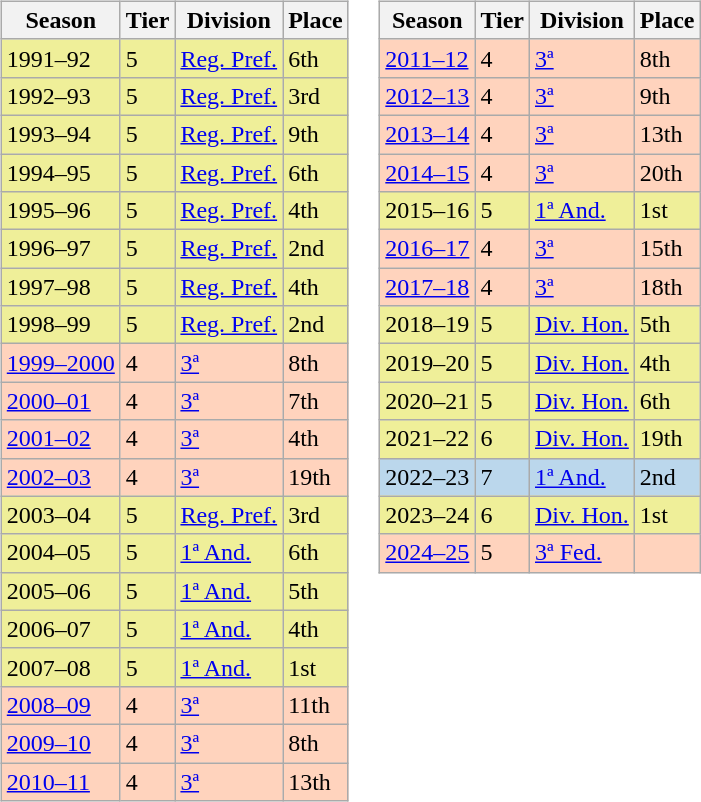<table>
<tr>
<td valign="top" width=51%><br><table class="wikitable">
<tr style="background:#f0f6fa;">
<th>Season</th>
<th>Tier</th>
<th>Division</th>
<th>Place</th>
</tr>
<tr>
<td style="background:#EFEF99;">1991–92</td>
<td style="background:#EFEF99;">5</td>
<td style="background:#EFEF99;"><a href='#'>Reg. Pref.</a></td>
<td style="background:#EFEF99;">6th</td>
</tr>
<tr>
<td style="background:#EFEF99;">1992–93</td>
<td style="background:#EFEF99;">5</td>
<td style="background:#EFEF99;"><a href='#'>Reg. Pref.</a></td>
<td style="background:#EFEF99;">3rd</td>
</tr>
<tr>
<td style="background:#EFEF99;">1993–94</td>
<td style="background:#EFEF99;">5</td>
<td style="background:#EFEF99;"><a href='#'>Reg. Pref.</a></td>
<td style="background:#EFEF99;">9th</td>
</tr>
<tr>
<td style="background:#EFEF99;">1994–95</td>
<td style="background:#EFEF99;">5</td>
<td style="background:#EFEF99;"><a href='#'>Reg. Pref.</a></td>
<td style="background:#EFEF99;">6th</td>
</tr>
<tr>
<td style="background:#EFEF99;">1995–96</td>
<td style="background:#EFEF99;">5</td>
<td style="background:#EFEF99;"><a href='#'>Reg. Pref.</a></td>
<td style="background:#EFEF99;">4th</td>
</tr>
<tr>
<td style="background:#EFEF99;">1996–97</td>
<td style="background:#EFEF99;">5</td>
<td style="background:#EFEF99;"><a href='#'>Reg. Pref.</a></td>
<td style="background:#EFEF99;">2nd</td>
</tr>
<tr>
<td style="background:#EFEF99;">1997–98</td>
<td style="background:#EFEF99;">5</td>
<td style="background:#EFEF99;"><a href='#'>Reg. Pref.</a></td>
<td style="background:#EFEF99;">4th</td>
</tr>
<tr>
<td style="background:#EFEF99;">1998–99</td>
<td style="background:#EFEF99;">5</td>
<td style="background:#EFEF99;"><a href='#'>Reg. Pref.</a></td>
<td style="background:#EFEF99;">2nd</td>
</tr>
<tr>
<td style="background:#FFD3BD;"><a href='#'>1999–2000</a></td>
<td style="background:#FFD3BD;">4</td>
<td style="background:#FFD3BD;"><a href='#'>3ª</a></td>
<td style="background:#FFD3BD;">8th</td>
</tr>
<tr>
<td style="background:#FFD3BD;"><a href='#'>2000–01</a></td>
<td style="background:#FFD3BD;">4</td>
<td style="background:#FFD3BD;"><a href='#'>3ª</a></td>
<td style="background:#FFD3BD;">7th</td>
</tr>
<tr>
<td style="background:#FFD3BD;"><a href='#'>2001–02</a></td>
<td style="background:#FFD3BD;">4</td>
<td style="background:#FFD3BD;"><a href='#'>3ª</a></td>
<td style="background:#FFD3BD;">4th</td>
</tr>
<tr>
<td style="background:#FFD3BD;"><a href='#'>2002–03</a></td>
<td style="background:#FFD3BD;">4</td>
<td style="background:#FFD3BD;"><a href='#'>3ª</a></td>
<td style="background:#FFD3BD;">19th</td>
</tr>
<tr>
<td style="background:#EFEF99;">2003–04</td>
<td style="background:#EFEF99;">5</td>
<td style="background:#EFEF99;"><a href='#'>Reg. Pref.</a></td>
<td style="background:#EFEF99;">3rd</td>
</tr>
<tr>
<td style="background:#EFEF99;">2004–05</td>
<td style="background:#EFEF99;">5</td>
<td style="background:#EFEF99;"><a href='#'>1ª And.</a></td>
<td style="background:#EFEF99;">6th</td>
</tr>
<tr>
<td style="background:#EFEF99;">2005–06</td>
<td style="background:#EFEF99;">5</td>
<td style="background:#EFEF99;"><a href='#'>1ª And.</a></td>
<td style="background:#EFEF99;">5th</td>
</tr>
<tr>
<td style="background:#EFEF99;">2006–07</td>
<td style="background:#EFEF99;">5</td>
<td style="background:#EFEF99;"><a href='#'>1ª And.</a></td>
<td style="background:#EFEF99;">4th</td>
</tr>
<tr>
<td style="background:#EFEF99;">2007–08</td>
<td style="background:#EFEF99;">5</td>
<td style="background:#EFEF99;"><a href='#'>1ª And.</a></td>
<td style="background:#EFEF99;">1st</td>
</tr>
<tr>
<td style="background:#FFD3BD;"><a href='#'>2008–09</a></td>
<td style="background:#FFD3BD;">4</td>
<td style="background:#FFD3BD;"><a href='#'>3ª</a></td>
<td style="background:#FFD3BD;">11th</td>
</tr>
<tr>
<td style="background:#FFD3BD;"><a href='#'>2009–10</a></td>
<td style="background:#FFD3BD;">4</td>
<td style="background:#FFD3BD;"><a href='#'>3ª</a></td>
<td style="background:#FFD3BD;">8th</td>
</tr>
<tr>
<td style="background:#FFD3BD;"><a href='#'>2010–11</a></td>
<td style="background:#FFD3BD;">4</td>
<td style="background:#FFD3BD;"><a href='#'>3ª</a></td>
<td style="background:#FFD3BD;">13th</td>
</tr>
</table>
</td>
<td valign="top" width=0%><br><table class="wikitable">
<tr style="background:#f0f6fa;">
<th>Season</th>
<th>Tier</th>
<th>Division</th>
<th>Place</th>
</tr>
<tr>
<td style="background:#FFD3BD;"><a href='#'>2011–12</a></td>
<td style="background:#FFD3BD;">4</td>
<td style="background:#FFD3BD;"><a href='#'>3ª</a></td>
<td style="background:#FFD3BD;">8th</td>
</tr>
<tr>
<td style="background:#FFD3BD;"><a href='#'>2012–13</a></td>
<td style="background:#FFD3BD;">4</td>
<td style="background:#FFD3BD;"><a href='#'>3ª</a></td>
<td style="background:#FFD3BD;">9th</td>
</tr>
<tr>
<td style="background:#FFD3BD;"><a href='#'>2013–14</a></td>
<td style="background:#FFD3BD;">4</td>
<td style="background:#FFD3BD;"><a href='#'>3ª</a></td>
<td style="background:#FFD3BD;">13th</td>
</tr>
<tr>
<td style="background:#FFD3BD;"><a href='#'>2014–15</a></td>
<td style="background:#FFD3BD;">4</td>
<td style="background:#FFD3BD;"><a href='#'>3ª</a></td>
<td style="background:#FFD3BD;">20th</td>
</tr>
<tr>
<td style="background:#EFEF99;">2015–16</td>
<td style="background:#EFEF99;">5</td>
<td style="background:#EFEF99;"><a href='#'>1ª And.</a></td>
<td style="background:#EFEF99;">1st</td>
</tr>
<tr>
<td style="background:#FFD3BD;"><a href='#'>2016–17</a></td>
<td style="background:#FFD3BD;">4</td>
<td style="background:#FFD3BD;"><a href='#'>3ª</a></td>
<td style="background:#FFD3BD;">15th</td>
</tr>
<tr>
<td style="background:#FFD3BD;"><a href='#'>2017–18</a></td>
<td style="background:#FFD3BD;">4</td>
<td style="background:#FFD3BD;"><a href='#'>3ª</a></td>
<td style="background:#FFD3BD;">18th</td>
</tr>
<tr>
<td style="background:#EFEF99;">2018–19</td>
<td style="background:#EFEF99;">5</td>
<td style="background:#EFEF99;"><a href='#'>Div. Hon.</a></td>
<td style="background:#EFEF99;">5th</td>
</tr>
<tr>
<td style="background:#EFEF99;">2019–20</td>
<td style="background:#EFEF99;">5</td>
<td style="background:#EFEF99;"><a href='#'>Div. Hon.</a></td>
<td style="background:#EFEF99;">4th</td>
</tr>
<tr>
<td style="background:#EFEF99;">2020–21</td>
<td style="background:#EFEF99;">5</td>
<td style="background:#EFEF99;"><a href='#'>Div. Hon.</a></td>
<td style="background:#EFEF99;">6th</td>
</tr>
<tr>
<td style="background:#EFEF99;">2021–22</td>
<td style="background:#EFEF99;">6</td>
<td style="background:#EFEF99;"><a href='#'>Div. Hon.</a></td>
<td style="background:#EFEF99;">19th</td>
</tr>
<tr>
<td style="background:#BBD7EC;">2022–23</td>
<td style="background:#BBD7EC;">7</td>
<td style="background:#BBD7EC;"><a href='#'>1ª And.</a></td>
<td style="background:#BBD7EC;">2nd</td>
</tr>
<tr>
<td style="background:#EFEF99;">2023–24</td>
<td style="background:#EFEF99;">6</td>
<td style="background:#EFEF99;"><a href='#'>Div. Hon.</a></td>
<td style="background:#EFEF99;">1st</td>
</tr>
<tr>
<td style="background:#FFD3BD;"><a href='#'>2024–25</a></td>
<td style="background:#FFD3BD;">5</td>
<td style="background:#FFD3BD;"><a href='#'>3ª Fed.</a></td>
<td style="background:#FFD3BD;"></td>
</tr>
</table>
</td>
</tr>
</table>
